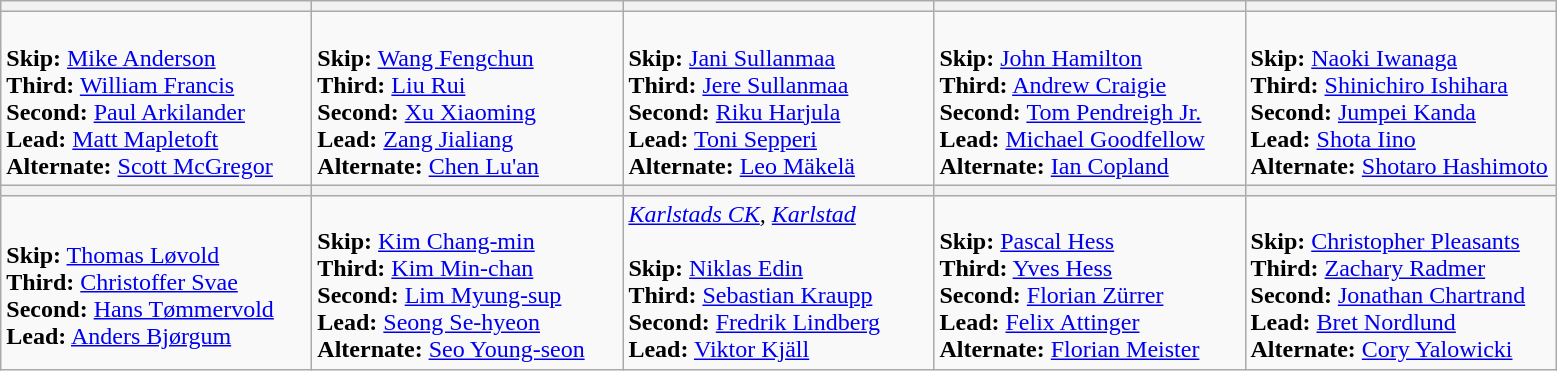<table class="wikitable">
<tr>
<th width=200></th>
<th width=200></th>
<th width=200></th>
<th width=200></th>
<th width=200></th>
</tr>
<tr>
<td><br><strong>Skip:</strong> <a href='#'>Mike Anderson</a><br>
<strong>Third:</strong> <a href='#'>William Francis</a><br>
<strong>Second:</strong> <a href='#'>Paul Arkilander</a><br>
<strong>Lead:</strong> <a href='#'>Matt Mapletoft</a><br>
<strong>Alternate:</strong> <a href='#'>Scott McGregor</a></td>
<td><br><strong>Skip:</strong> <a href='#'>Wang Fengchun</a><br>
<strong>Third:</strong> <a href='#'>Liu Rui</a><br>
<strong>Second:</strong> <a href='#'>Xu Xiaoming</a><br>
<strong>Lead:</strong> <a href='#'>Zang Jialiang</a><br>
<strong>Alternate:</strong> <a href='#'>Chen Lu'an</a></td>
<td><br><strong>Skip:</strong> <a href='#'>Jani Sullanmaa</a><br>
<strong>Third:</strong> <a href='#'>Jere Sullanmaa</a><br>
<strong>Second:</strong> <a href='#'>Riku Harjula</a><br>
<strong>Lead:</strong> <a href='#'>Toni Sepperi</a><br>
<strong>Alternate:</strong> <a href='#'>Leo Mäkelä</a></td>
<td><br><strong>Skip:</strong> <a href='#'>John Hamilton</a><br>
<strong>Third:</strong> <a href='#'>Andrew Craigie</a><br>
<strong>Second:</strong> <a href='#'>Tom Pendreigh Jr.</a><br>
<strong>Lead:</strong> <a href='#'>Michael Goodfellow</a><br>
<strong>Alternate:</strong> <a href='#'>Ian Copland</a></td>
<td><br><strong>Skip:</strong> <a href='#'>Naoki Iwanaga</a><br>
<strong>Third:</strong> <a href='#'>Shinichiro Ishihara</a><br>
<strong>Second:</strong> <a href='#'>Jumpei Kanda</a><br>
<strong>Lead:</strong> <a href='#'>Shota Iino</a><br>
<strong>Alternate:</strong> <a href='#'>Shotaro Hashimoto</a></td>
</tr>
<tr>
<th width=200></th>
<th width=200></th>
<th width=200></th>
<th width=200></th>
<th width=200></th>
</tr>
<tr>
<td><br><strong>Skip:</strong> <a href='#'>Thomas Løvold</a><br>
<strong>Third:</strong> <a href='#'>Christoffer Svae</a><br>
<strong>Second:</strong> <a href='#'>Hans Tømmervold</a><br>
<strong>Lead:</strong> <a href='#'>Anders Bjørgum</a></td>
<td><br><strong>Skip:</strong> <a href='#'>Kim Chang-min</a><br>
<strong>Third:</strong> <a href='#'>Kim Min-chan</a><br>
<strong>Second:</strong> <a href='#'>Lim Myung-sup</a><br>
<strong>Lead:</strong> <a href='#'>Seong Se-hyeon</a><br>
<strong>Alternate:</strong> <a href='#'>Seo Young-seon</a></td>
<td><em><a href='#'>Karlstads CK</a>, <a href='#'>Karlstad</a></em><br><br><strong>Skip:</strong> <a href='#'>Niklas Edin</a><br>
<strong>Third:</strong> <a href='#'>Sebastian Kraupp</a><br>
<strong>Second:</strong> <a href='#'>Fredrik Lindberg</a><br>
<strong>Lead:</strong> <a href='#'>Viktor Kjäll</a></td>
<td><br><strong>Skip:</strong> <a href='#'>Pascal Hess</a><br>
<strong>Third:</strong> <a href='#'>Yves Hess</a><br>
<strong>Second:</strong> <a href='#'>Florian Zürrer</a><br>
<strong>Lead:</strong> <a href='#'>Felix Attinger</a><br>
<strong>Alternate:</strong> <a href='#'>Florian Meister</a></td>
<td><br><strong>Skip:</strong> <a href='#'>Christopher Pleasants</a><br>
<strong>Third:</strong> <a href='#'>Zachary Radmer</a><br>
<strong>Second:</strong> <a href='#'>Jonathan Chartrand</a><br>
<strong>Lead:</strong> <a href='#'>Bret Nordlund</a><br>
<strong>Alternate:</strong> <a href='#'>Cory Yalowicki</a></td>
</tr>
</table>
